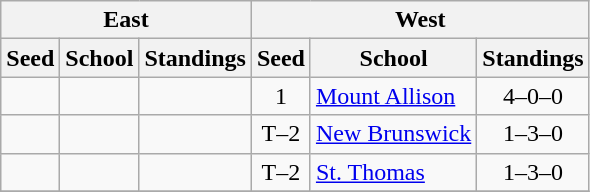<table class="wikitable">
<tr>
<th colspan=3>East</th>
<th colspan=3>West</th>
</tr>
<tr>
<th>Seed</th>
<th>School</th>
<th>Standings</th>
<th>Seed</th>
<th>School</th>
<th>Standings</th>
</tr>
<tr>
<td></td>
<td></td>
<td></td>
<td align=center>1</td>
<td><a href='#'>Mount Allison</a></td>
<td align=center>4–0–0</td>
</tr>
<tr>
<td></td>
<td></td>
<td></td>
<td align=center>T–2</td>
<td><a href='#'>New Brunswick</a></td>
<td align=center>1–3–0</td>
</tr>
<tr>
<td></td>
<td></td>
<td></td>
<td align=center>T–2</td>
<td><a href='#'>St. Thomas</a></td>
<td align=center>1–3–0</td>
</tr>
<tr>
</tr>
</table>
